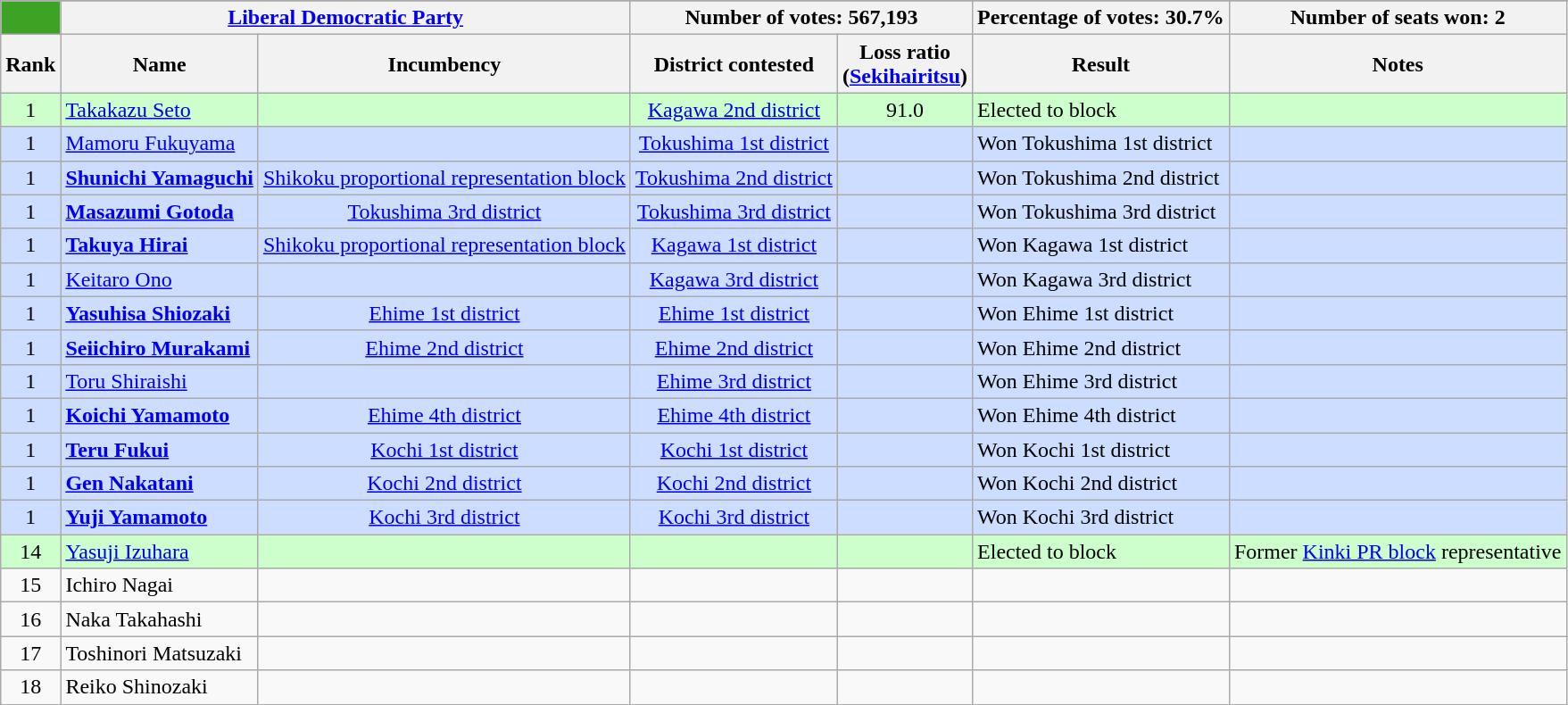<table class="wikitable sortable" style="text-align: center; ">
<tr ------------------>
</tr>
<tr class="vcard">
<th style="background-color: #3CA324; width: 5px;"></th>
<th colspan="2" align="center"><a href='#'>Liberal Democratic Party</a></th>
<th colspan="2" align="center">Number of votes: 567,193</th>
<th colspan="1" align="center">Percentage of votes: 30.7%</th>
<th colspan="2" align="center">Number of seats won: 2</th>
</tr>
<tr>
<th>Rank</th>
<th>Name</th>
<th>Incumbency</th>
<th>District contested</th>
<th>Loss ratio<br>(<a href='#'>Sekihairitsu</a>)</th>
<th>Result</th>
<th>Notes</th>
</tr>
<tr style="display:none;">
<td>99999</td>
<td>AAA</td>
<td>AAA</td>
<td>AAA</td>
<td>99999</td>
<td>AAA </td>
</tr>
<tr style="display:none;">
<td>000</td>
<td>ZZZ</td>
<td>ZZZ</td>
<td>ZZZ</td>
<td>000</td>
<td>ZZZ</td>
</tr>
<tr style="background-color:#cfc;">
<td>1</td>
<td style="text-align:left;"><span></span> <a href='#'>Takakazu Seto</a></td>
<td><span></span></td>
<td><a href='#'>Kagawa 2nd district</a></td>
<td>91.0</td>
<td style="text-align:left;"><span></span> Elected to block</td>
<td align=left><span></span></td>
</tr>
<tr style="background-color:#cdf;">
<td>1</td>
<td style="text-align:left;"><span></span> <a href='#'>Mamoru Fukuyama</a></td>
<td><span></span></td>
<td><a href='#'>Tokushima 1st district</a></td>
<td></td>
<td style="text-align:left;"><span></span> Won Tokushima 1st district</td>
<td align=left><span></span></td>
</tr>
<tr style="background-color:#cdf;">
<td>1</td>
<td style="text-align:left;"><span></span> <strong><a href='#'>Shunichi Yamaguchi</a></strong></td>
<td><span></span><a href='#'>Shikoku proportional representation block</a></td>
<td><a href='#'>Tokushima 2nd district</a></td>
<td></td>
<td style="text-align:left;"><span></span> Won Tokushima 2nd district</td>
<td align=left><span></span></td>
</tr>
<tr style="background-color:#cdf;">
<td>1</td>
<td style="text-align:left;"><span></span> <strong><a href='#'>Masazumi Gotoda</a></strong></td>
<td><span></span><a href='#'>Tokushima 3rd district</a></td>
<td><a href='#'>Tokushima 3rd district</a></td>
<td></td>
<td style="text-align:left;"><span></span> Won Tokushima 3rd district</td>
<td align=left><span></span></td>
</tr>
<tr style="background-color:#cdf;">
<td>1</td>
<td style="text-align:left;"><span></span> <strong><a href='#'>Takuya Hirai</a></strong></td>
<td><span></span><a href='#'>Shikoku proportional representation block</a></td>
<td><a href='#'>Kagawa 1st district</a></td>
<td></td>
<td style="text-align:left;"><span></span> Won Kagawa 1st district</td>
<td align=left><span></span></td>
</tr>
<tr style="background-color:#cdf;">
<td>1</td>
<td style="text-align:left;"><span></span> <a href='#'>Keitaro Ono</a></td>
<td><span></span></td>
<td><a href='#'>Kagawa 3rd district</a></td>
<td></td>
<td style="text-align:left;"><span></span> Won Kagawa 3rd district</td>
<td align=left><span></span></td>
</tr>
<tr style="background-color:#cdf;">
<td>1</td>
<td style="text-align:left;"><span></span> <strong><a href='#'>Yasuhisa Shiozaki</a></strong></td>
<td><span></span><a href='#'>Ehime 1st district</a></td>
<td><a href='#'>Ehime 1st district</a></td>
<td></td>
<td style="text-align:left;"><span></span> Won Ehime 1st district</td>
<td align=left><span></span></td>
</tr>
<tr style="background-color:#cdf;">
<td>1</td>
<td style="text-align:left;"><span></span> <strong><a href='#'>Seiichiro Murakami</a></strong></td>
<td><span></span><a href='#'>Ehime 2nd district</a></td>
<td><a href='#'>Ehime 2nd district</a></td>
<td></td>
<td style="text-align:left;"><span></span> Won Ehime 2nd district</td>
<td align=left><span></span></td>
</tr>
<tr style="background-color:#cdf;">
<td>1</td>
<td style="text-align:left;"><span></span> <a href='#'>Toru Shiraishi</a></td>
<td><span></span></td>
<td><a href='#'>Ehime 3rd district</a></td>
<td></td>
<td style="text-align:left;"><span></span> Won Ehime 3rd district</td>
<td align=left><span></span></td>
</tr>
<tr style="background-color:#cdf;">
<td>1</td>
<td style="text-align:left;"><span></span> <strong><a href='#'>Koichi Yamamoto</a></strong></td>
<td><span></span><a href='#'>Ehime 4th district</a></td>
<td><a href='#'>Ehime 4th district</a></td>
<td></td>
<td style="text-align:left;"><span></span> Won Ehime 4th district</td>
<td align=left><span></span></td>
</tr>
<tr style="background-color:#cdf;">
<td>1</td>
<td style="text-align:left;"><span></span> <strong><a href='#'>Teru Fukui</a></strong></td>
<td><span></span><a href='#'>Kochi 1st district</a></td>
<td><a href='#'>Kochi 1st district</a></td>
<td></td>
<td style="text-align:left;"><span></span> Won Kochi 1st district</td>
<td align=left><span></span></td>
</tr>
<tr style="background-color:#cdf;">
<td>1</td>
<td style="text-align:left;"><span></span> <strong><a href='#'>Gen Nakatani</a></strong></td>
<td><span></span><a href='#'>Kochi 2nd district</a></td>
<td><a href='#'>Kochi 2nd district</a></td>
<td></td>
<td style="text-align:left;"><span></span> Won Kochi 2nd district</td>
<td align=left><span></span></td>
</tr>
<tr style="background-color:#cdf;">
<td>1</td>
<td style="text-align:left;"><span></span> <strong><a href='#'>Yuji Yamamoto</a></strong></td>
<td><span></span><a href='#'>Kochi 3rd district</a></td>
<td><a href='#'>Kochi 3rd district</a></td>
<td></td>
<td style="text-align:left;"><span></span> Won Kochi 3rd district</td>
<td align=left><span></span></td>
</tr>
<tr style="background-color:#cfc;">
<td>14</td>
<td style="text-align:left;"><span></span> <a href='#'>Yasuji Izuhara</a></td>
<td><span></span></td>
<td><span></span></td>
<td></td>
<td style="text-align:left;"><span></span> Elected to block</td>
<td align=left><span></span>Former <a href='#'>Kinki PR block</a> representative</td>
</tr>
<tr>
<td>15</td>
<td style="text-align:left;"><span></span> Ichiro Nagai</td>
<td><span></span></td>
<td><span></span></td>
<td></td>
<td style="text-align:left;"><span></span></td>
<td align=left><span></span></td>
</tr>
<tr>
<td>16</td>
<td style="text-align:left;"><span></span> Naka Takahashi</td>
<td><span></span></td>
<td><span></span></td>
<td></td>
<td style="text-align:left;"><span></span></td>
<td align=left><span></span></td>
</tr>
<tr>
<td>17</td>
<td style="text-align:left;"><span></span> Toshinori Matsuzaki</td>
<td><span></span></td>
<td><span></span></td>
<td></td>
<td style="text-align:left;"><span></span></td>
<td align=left><span></span></td>
</tr>
<tr>
<td>18</td>
<td style="text-align:left;"><span></span> Reiko Shinozaki</td>
<td><span></span></td>
<td><span></span></td>
<td></td>
<td style="text-align:left;"><span></span></td>
<td align=left><span></span></td>
</tr>
</table>
